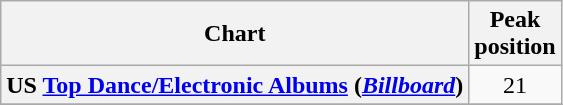<table class="wikitable sortable plainrowheaders" style="text-align:center;" border="1">
<tr>
<th scope="col">Chart</th>
<th scope="col">Peak<br>position</th>
</tr>
<tr>
<th scope="row">US <a href='#'>Top Dance/Electronic Albums</a> (<em><a href='#'>Billboard</a></em>)</th>
<td>21</td>
</tr>
<tr>
</tr>
</table>
